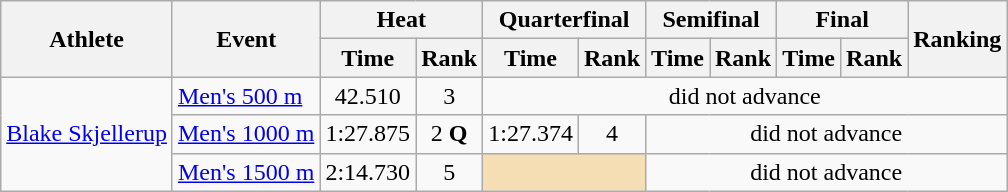<table class="wikitable">
<tr>
<th rowspan="2">Athlete</th>
<th rowspan="2">Event</th>
<th colspan="2">Heat</th>
<th colspan="2">Quarterfinal</th>
<th colspan="2">Semifinal</th>
<th colspan="2">Final</th>
<th rowspan="2">Ranking</th>
</tr>
<tr>
<th>Time</th>
<th>Rank</th>
<th>Time</th>
<th>Rank</th>
<th>Time</th>
<th>Rank</th>
<th>Time</th>
<th>Rank</th>
</tr>
<tr>
<td rowspan="3"><a href='#'>Blake Skjellerup</a></td>
<td><a href='#'>Men's 500 m</a></td>
<td align="center">42.510</td>
<td align="center">3</td>
<td align="center" colspan="7">did not advance</td>
</tr>
<tr>
<td><a href='#'>Men's 1000 m</a></td>
<td align="center">1:27.875</td>
<td align="center">2 <strong>Q</strong></td>
<td align="center">1:27.374</td>
<td align="center">4</td>
<td align="center" colspan=5>did not advance</td>
</tr>
<tr>
<td><a href='#'>Men's 1500 m</a></td>
<td align="center">2:14.730</td>
<td align="center">5</td>
<td align="center" colspan="2" bgcolor="wheat"></td>
<td align="center" colspan="5">did not advance</td>
</tr>
</table>
